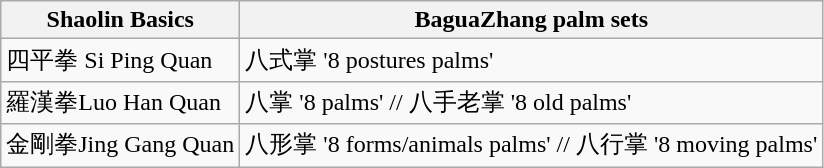<table class="wikitable">
<tr>
<th>Shaolin Basics</th>
<th>BaguaZhang palm sets</th>
</tr>
<tr>
<td>四平拳 Si Ping Quan</td>
<td>八式掌 '8 postures palms'</td>
</tr>
<tr>
<td>羅漢拳Luo Han Quan</td>
<td>八掌 '8 palms'  //  八手老掌 '8 old palms'</td>
</tr>
<tr>
<td>金剛拳Jing Gang Quan</td>
<td>八形掌 '8 forms/animals palms'  //  八行掌 '8 moving palms'</td>
</tr>
</table>
